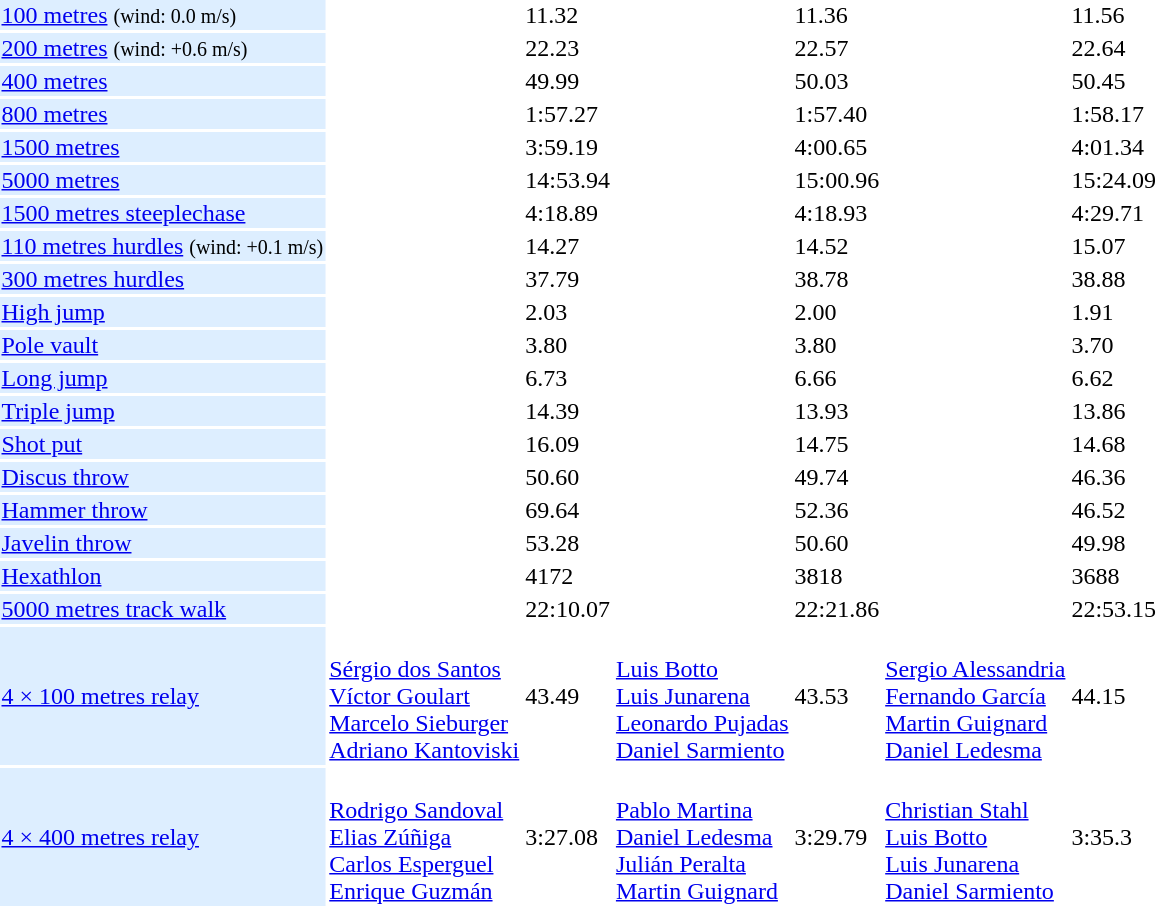<table>
<tr>
<td bgcolor = DDEEFF><a href='#'>100 metres</a> <small>(wind: 0.0 m/s)</small></td>
<td></td>
<td>11.32</td>
<td></td>
<td>11.36</td>
<td></td>
<td>11.56</td>
</tr>
<tr>
<td bgcolor = DDEEFF><a href='#'>200 metres</a> <small>(wind: +0.6 m/s)</small></td>
<td></td>
<td>22.23</td>
<td></td>
<td>22.57</td>
<td></td>
<td>22.64</td>
</tr>
<tr>
<td bgcolor = DDEEFF><a href='#'>400 metres</a></td>
<td></td>
<td>49.99</td>
<td></td>
<td>50.03</td>
<td></td>
<td>50.45</td>
</tr>
<tr>
<td bgcolor = DDEEFF><a href='#'>800 metres</a></td>
<td></td>
<td>1:57.27</td>
<td></td>
<td>1:57.40</td>
<td></td>
<td>1:58.17</td>
</tr>
<tr>
<td bgcolor = DDEEFF><a href='#'>1500 metres</a></td>
<td></td>
<td>3:59.19</td>
<td></td>
<td>4:00.65</td>
<td></td>
<td>4:01.34</td>
</tr>
<tr>
<td bgcolor = DDEEFF><a href='#'>5000 metres</a></td>
<td></td>
<td>14:53.94</td>
<td></td>
<td>15:00.96</td>
<td></td>
<td>15:24.09</td>
</tr>
<tr>
<td bgcolor = DDEEFF><a href='#'>1500 metres steeplechase</a></td>
<td></td>
<td>4:18.89</td>
<td></td>
<td>4:18.93</td>
<td></td>
<td>4:29.71</td>
</tr>
<tr>
<td bgcolor = DDEEFF><a href='#'>110 metres hurdles</a> <small>(wind: +0.1 m/s)</small></td>
<td></td>
<td>14.27</td>
<td></td>
<td>14.52</td>
<td></td>
<td>15.07</td>
</tr>
<tr>
<td bgcolor = DDEEFF><a href='#'>300 metres hurdles</a></td>
<td></td>
<td>37.79</td>
<td></td>
<td>38.78</td>
<td></td>
<td>38.88</td>
</tr>
<tr>
<td bgcolor = DDEEFF><a href='#'>High jump</a></td>
<td></td>
<td>2.03</td>
<td></td>
<td>2.00</td>
<td></td>
<td>1.91</td>
</tr>
<tr>
<td bgcolor = DDEEFF><a href='#'>Pole vault</a></td>
<td></td>
<td>3.80</td>
<td></td>
<td>3.80</td>
<td></td>
<td>3.70</td>
</tr>
<tr>
<td bgcolor = DDEEFF><a href='#'>Long jump</a></td>
<td></td>
<td>6.73</td>
<td></td>
<td>6.66</td>
<td></td>
<td>6.62</td>
</tr>
<tr>
<td bgcolor = DDEEFF><a href='#'>Triple jump</a></td>
<td></td>
<td>14.39</td>
<td></td>
<td>13.93</td>
<td></td>
<td>13.86</td>
</tr>
<tr>
<td bgcolor = DDEEFF><a href='#'>Shot put</a></td>
<td></td>
<td>16.09</td>
<td></td>
<td>14.75</td>
<td></td>
<td>14.68</td>
</tr>
<tr>
<td bgcolor = DDEEFF><a href='#'>Discus throw</a></td>
<td></td>
<td>50.60</td>
<td></td>
<td>49.74</td>
<td></td>
<td>46.36</td>
</tr>
<tr>
<td bgcolor = DDEEFF><a href='#'>Hammer throw</a></td>
<td></td>
<td>69.64</td>
<td></td>
<td>52.36</td>
<td></td>
<td>46.52</td>
</tr>
<tr>
<td bgcolor = DDEEFF><a href='#'>Javelin throw</a></td>
<td></td>
<td>53.28</td>
<td></td>
<td>50.60</td>
<td></td>
<td>49.98</td>
</tr>
<tr>
<td bgcolor = DDEEFF><a href='#'>Hexathlon</a></td>
<td></td>
<td>4172</td>
<td></td>
<td>3818</td>
<td></td>
<td>3688</td>
</tr>
<tr>
<td bgcolor = DDEEFF><a href='#'>5000 metres track walk</a></td>
<td></td>
<td>22:10.07</td>
<td></td>
<td>22:21.86</td>
<td></td>
<td>22:53.15</td>
</tr>
<tr>
<td bgcolor = DDEEFF><a href='#'>4 × 100 metres relay</a></td>
<td> <br> <a href='#'>Sérgio dos Santos</a> <br> <a href='#'>Víctor Goulart</a> <br> <a href='#'>Marcelo Sieburger</a> <br> <a href='#'>Adriano Kantoviski</a></td>
<td>43.49</td>
<td> <br> <a href='#'>Luis Botto</a> <br> <a href='#'>Luis Junarena</a> <br> <a href='#'>Leonardo Pujadas</a> <br> <a href='#'>Daniel Sarmiento</a></td>
<td>43.53</td>
<td> <br> <a href='#'>Sergio Alessandria</a> <br> <a href='#'>Fernando García</a> <br> <a href='#'>Martin Guignard</a> <br> <a href='#'>Daniel Ledesma</a></td>
<td>44.15</td>
</tr>
<tr>
<td bgcolor = DDEEFF><a href='#'>4 × 400 metres relay</a></td>
<td>  <br> <a href='#'>Rodrigo Sandoval</a> <br> <a href='#'>Elias Zúñiga</a> <br> <a href='#'>Carlos Esperguel</a> <br> <a href='#'>Enrique Guzmán</a></td>
<td>3:27.08</td>
<td> <br> <a href='#'>Pablo Martina</a> <br> <a href='#'>Daniel Ledesma</a> <br> <a href='#'>Julián Peralta</a> <br> <a href='#'>Martin Guignard</a></td>
<td>3:29.79</td>
<td> <br> <a href='#'>Christian Stahl</a> <br> <a href='#'>Luis Botto</a> <br> <a href='#'>Luis Junarena</a> <br> <a href='#'>Daniel Sarmiento</a></td>
<td>3:35.3</td>
</tr>
</table>
